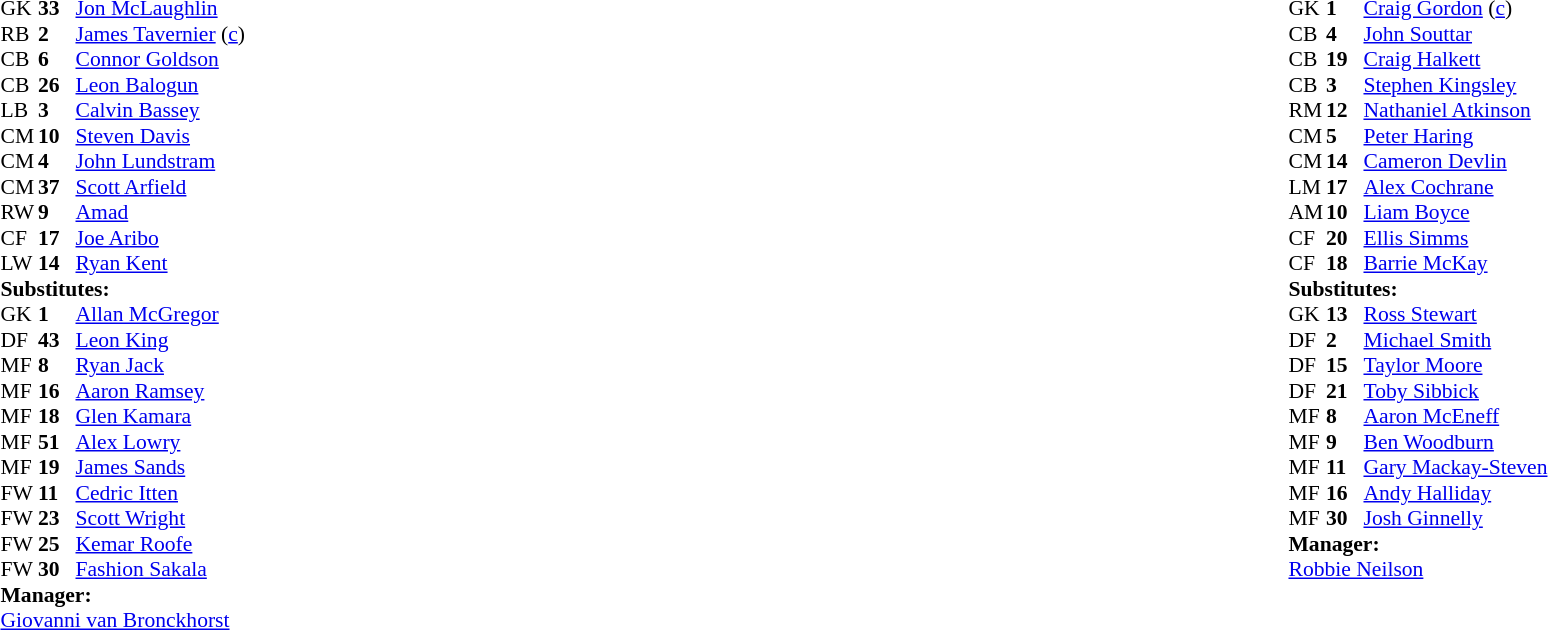<table width="100%">
<tr>
<td valign="top" width="40%"><br><table style="font-size:90%" cellspacing="0" cellpadding="0">
<tr>
<th width=25></th>
<th width=25></th>
</tr>
<tr>
<td>GK</td>
<td><strong>33</strong></td>
<td> <a href='#'>Jon McLaughlin</a></td>
<td></td>
<td></td>
</tr>
<tr>
<td>RB</td>
<td><strong>2</strong></td>
<td> <a href='#'>James Tavernier</a> (<a href='#'>c</a>)</td>
</tr>
<tr>
<td>CB</td>
<td><strong>6</strong></td>
<td> <a href='#'>Connor Goldson</a></td>
</tr>
<tr>
<td>CB</td>
<td><strong>26</strong></td>
<td> <a href='#'>Leon Balogun</a></td>
</tr>
<tr>
<td>LB</td>
<td><strong>3</strong></td>
<td> <a href='#'>Calvin Bassey</a></td>
</tr>
<tr>
<td>CM</td>
<td><strong>10</strong></td>
<td> <a href='#'>Steven Davis</a></td>
<td></td>
<td></td>
</tr>
<tr>
<td>CM</td>
<td><strong>4</strong></td>
<td> <a href='#'>John Lundstram</a></td>
</tr>
<tr>
<td>CM</td>
<td><strong>37</strong></td>
<td> <a href='#'>Scott Arfield</a></td>
<td></td>
<td></td>
</tr>
<tr>
<td>RW</td>
<td><strong>9</strong></td>
<td> <a href='#'>Amad</a></td>
<td></td>
<td></td>
</tr>
<tr>
<td>CF</td>
<td><strong>17</strong></td>
<td> <a href='#'>Joe Aribo</a></td>
<td></td>
<td></td>
</tr>
<tr>
<td>LW</td>
<td><strong>14</strong></td>
<td> <a href='#'>Ryan Kent</a></td>
</tr>
<tr>
<td colspan="4"><strong>Substitutes:</strong></td>
</tr>
<tr>
<td>GK</td>
<td><strong>1</strong></td>
<td> <a href='#'>Allan McGregor</a></td>
<td></td>
<td></td>
</tr>
<tr>
<td>DF</td>
<td><strong>43</strong></td>
<td> <a href='#'>Leon King</a></td>
</tr>
<tr>
<td>MF</td>
<td><strong>8</strong></td>
<td> <a href='#'>Ryan Jack</a></td>
<td></td>
<td></td>
</tr>
<tr>
<td>MF</td>
<td><strong>16</strong></td>
<td> <a href='#'>Aaron Ramsey</a></td>
</tr>
<tr>
<td>MF</td>
<td><strong>18</strong></td>
<td> <a href='#'>Glen Kamara</a></td>
<td></td>
<td></td>
</tr>
<tr>
<td>MF</td>
<td><strong>51</strong></td>
<td> <a href='#'>Alex Lowry</a></td>
</tr>
<tr>
<td>MF</td>
<td><strong>19</strong></td>
<td> <a href='#'>James Sands</a></td>
</tr>
<tr>
<td>FW</td>
<td><strong>11</strong></td>
<td> <a href='#'>Cedric Itten</a></td>
</tr>
<tr>
<td>FW</td>
<td><strong>23</strong></td>
<td> <a href='#'>Scott Wright</a></td>
<td></td>
<td></td>
</tr>
<tr>
<td>FW</td>
<td><strong>25</strong></td>
<td> <a href='#'>Kemar Roofe</a></td>
</tr>
<tr>
<td>FW</td>
<td><strong>30</strong></td>
<td> <a href='#'>Fashion Sakala</a></td>
<td></td>
<td></td>
</tr>
<tr>
<td colspan="4"><strong>Manager:</strong></td>
</tr>
<tr>
<td colspan="4"> <a href='#'>Giovanni van Bronckhorst</a></td>
</tr>
</table>
</td>
<td valign="top"></td>
<td valign="top" width="50%"><br><table style="font-size:90%; margin:auto" cellspacing="0" cellpadding="0">
<tr>
<th width=25></th>
<th width=25></th>
</tr>
<tr>
<td>GK</td>
<td><strong>1</strong></td>
<td> <a href='#'>Craig Gordon</a> (<a href='#'>c</a>)</td>
</tr>
<tr>
<td>CB</td>
<td><strong>4</strong></td>
<td> <a href='#'>John Souttar</a></td>
</tr>
<tr>
<td>CB</td>
<td><strong>19</strong></td>
<td> <a href='#'>Craig Halkett</a></td>
<td></td>
</tr>
<tr>
<td>CB</td>
<td><strong>3</strong></td>
<td> <a href='#'>Stephen Kingsley</a></td>
</tr>
<tr>
<td>RM</td>
<td><strong>12</strong></td>
<td> <a href='#'>Nathaniel Atkinson</a></td>
</tr>
<tr>
<td>CM</td>
<td><strong>5</strong></td>
<td> <a href='#'>Peter Haring</a></td>
<td></td>
</tr>
<tr>
<td>CM</td>
<td><strong>14</strong></td>
<td> <a href='#'>Cameron Devlin</a></td>
<td></td>
<td></td>
</tr>
<tr>
<td>LM</td>
<td><strong>17</strong></td>
<td> <a href='#'>Alex Cochrane</a></td>
<td></td>
<td></td>
</tr>
<tr>
<td>AM</td>
<td><strong>10</strong></td>
<td> <a href='#'>Liam Boyce</a></td>
<td></td>
<td></td>
</tr>
<tr>
<td>CF</td>
<td><strong>20</strong></td>
<td> <a href='#'>Ellis Simms</a></td>
</tr>
<tr>
<td>CF</td>
<td><strong>18</strong></td>
<td> <a href='#'>Barrie McKay</a></td>
<td></td>
<td></td>
</tr>
<tr>
<td colspan="4"><strong>Substitutes:</strong></td>
</tr>
<tr>
<td>GK</td>
<td><strong>13</strong></td>
<td> <a href='#'>Ross Stewart</a></td>
</tr>
<tr>
<td>DF</td>
<td><strong>2</strong></td>
<td> <a href='#'>Michael Smith</a></td>
</tr>
<tr>
<td>DF</td>
<td><strong>15</strong></td>
<td> <a href='#'>Taylor Moore</a></td>
</tr>
<tr>
<td>DF</td>
<td><strong>21</strong></td>
<td> <a href='#'>Toby Sibbick</a></td>
</tr>
<tr>
<td>MF</td>
<td><strong>8</strong></td>
<td> <a href='#'>Aaron McEneff</a></td>
<td></td>
<td></td>
</tr>
<tr>
<td>MF</td>
<td><strong>9</strong></td>
<td> <a href='#'>Ben Woodburn</a></td>
</tr>
<tr>
<td>MF</td>
<td><strong>11</strong></td>
<td> <a href='#'>Gary Mackay-Steven</a></td>
<td></td>
<td></td>
</tr>
<tr>
<td>MF</td>
<td><strong>16</strong></td>
<td> <a href='#'>Andy Halliday</a></td>
<td></td>
<td></td>
</tr>
<tr>
<td>MF</td>
<td><strong>30</strong></td>
<td> <a href='#'>Josh Ginnelly</a></td>
<td></td>
<td></td>
</tr>
<tr>
<td colspan="4"><strong>Manager:</strong></td>
</tr>
<tr>
<td colspan="4"> <a href='#'>Robbie Neilson</a></td>
</tr>
</table>
</td>
</tr>
</table>
